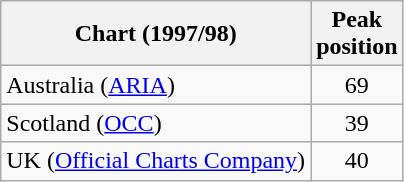<table class="wikitable">
<tr>
<th>Chart (1997/98)</th>
<th>Peak<br>position</th>
</tr>
<tr>
<td>Australia (<a href='#'>ARIA</a>)</td>
<td style="text-align:center;">69</td>
</tr>
<tr>
<td>Scotland (<a href='#'>OCC</a>)</td>
<td align="center">39</td>
</tr>
<tr>
<td>UK (<a href='#'>Official Charts Company</a>)</td>
<td align="center">40</td>
</tr>
</table>
